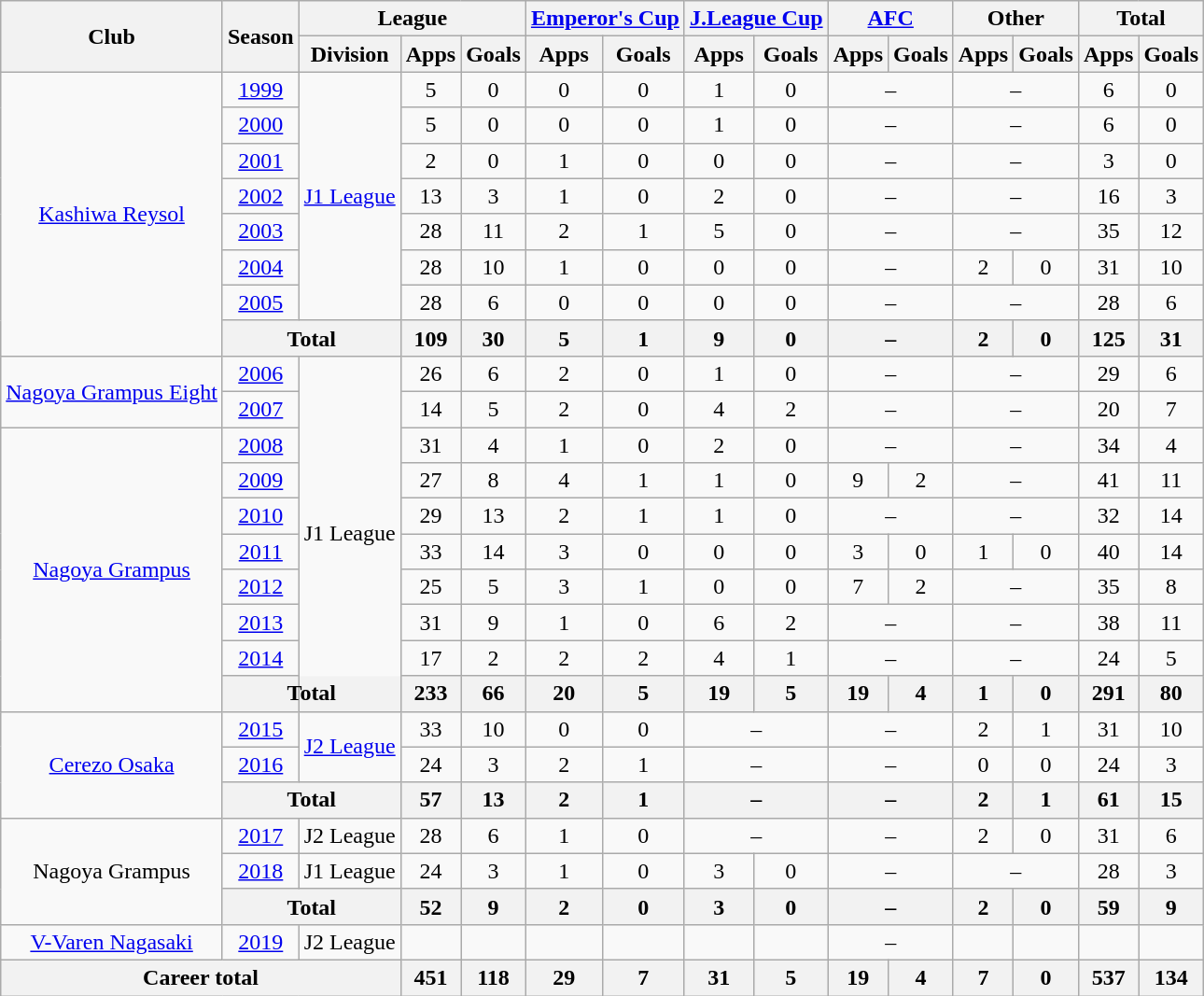<table class="wikitable" style="text-align:center">
<tr>
<th rowspan="2">Club</th>
<th rowspan="2">Season</th>
<th colspan="3">League</th>
<th colspan="2"><a href='#'>Emperor's Cup</a></th>
<th colspan="2"><a href='#'>J.League Cup</a></th>
<th colspan="2"><a href='#'>AFC</a></th>
<th colspan="2">Other</th>
<th colspan="2">Total</th>
</tr>
<tr>
<th>Division</th>
<th>Apps</th>
<th>Goals</th>
<th>Apps</th>
<th>Goals</th>
<th>Apps</th>
<th>Goals</th>
<th>Apps</th>
<th>Goals</th>
<th>Apps</th>
<th>Goals</th>
<th>Apps</th>
<th>Goals</th>
</tr>
<tr>
<td rowspan="8"><a href='#'>Kashiwa Reysol</a></td>
<td><a href='#'>1999</a></td>
<td rowspan="7"><a href='#'>J1 League</a></td>
<td>5</td>
<td>0</td>
<td>0</td>
<td>0</td>
<td>1</td>
<td>0</td>
<td colspan="2">–</td>
<td colspan="2">–</td>
<td>6</td>
<td>0</td>
</tr>
<tr>
<td><a href='#'>2000</a></td>
<td>5</td>
<td>0</td>
<td>0</td>
<td>0</td>
<td>1</td>
<td>0</td>
<td colspan="2">–</td>
<td colspan="2">–</td>
<td>6</td>
<td>0</td>
</tr>
<tr>
<td><a href='#'>2001</a></td>
<td>2</td>
<td>0</td>
<td>1</td>
<td>0</td>
<td>0</td>
<td>0</td>
<td colspan="2">–</td>
<td colspan="2">–</td>
<td>3</td>
<td>0</td>
</tr>
<tr>
<td><a href='#'>2002</a></td>
<td>13</td>
<td>3</td>
<td>1</td>
<td>0</td>
<td>2</td>
<td>0</td>
<td colspan="2">–</td>
<td colspan="2">–</td>
<td>16</td>
<td>3</td>
</tr>
<tr>
<td><a href='#'>2003</a></td>
<td>28</td>
<td>11</td>
<td>2</td>
<td>1</td>
<td>5</td>
<td>0</td>
<td colspan="2">–</td>
<td colspan="2">–</td>
<td>35</td>
<td>12</td>
</tr>
<tr>
<td><a href='#'>2004</a></td>
<td>28</td>
<td>10</td>
<td>1</td>
<td>0</td>
<td>0</td>
<td>0</td>
<td colspan="2">–</td>
<td>2</td>
<td>0</td>
<td>31</td>
<td>10</td>
</tr>
<tr>
<td><a href='#'>2005</a></td>
<td>28</td>
<td>6</td>
<td>0</td>
<td>0</td>
<td>0</td>
<td>0</td>
<td colspan="2">–</td>
<td colspan="2">–</td>
<td>28</td>
<td>6</td>
</tr>
<tr>
<th colspan="2">Total</th>
<th>109</th>
<th>30</th>
<th>5</th>
<th>1</th>
<th>9</th>
<th>0</th>
<th colspan="2">–</th>
<th>2</th>
<th>0</th>
<th>125</th>
<th>31</th>
</tr>
<tr>
<td rowspan="2"><a href='#'>Nagoya Grampus Eight</a></td>
<td><a href='#'>2006</a></td>
<td rowspan="10">J1 League</td>
<td>26</td>
<td>6</td>
<td>2</td>
<td>0</td>
<td>1</td>
<td>0</td>
<td colspan="2">–</td>
<td colspan="2">–</td>
<td>29</td>
<td>6</td>
</tr>
<tr>
<td><a href='#'>2007</a></td>
<td>14</td>
<td>5</td>
<td>2</td>
<td>0</td>
<td>4</td>
<td>2</td>
<td colspan="2">–</td>
<td colspan="2">–</td>
<td>20</td>
<td>7</td>
</tr>
<tr>
<td rowspan="8"><a href='#'>Nagoya Grampus</a></td>
<td><a href='#'>2008</a></td>
<td>31</td>
<td>4</td>
<td>1</td>
<td>0</td>
<td>2</td>
<td>0</td>
<td colspan="2">–</td>
<td colspan="2">–</td>
<td>34</td>
<td>4</td>
</tr>
<tr>
<td><a href='#'>2009</a></td>
<td>27</td>
<td>8</td>
<td>4</td>
<td>1</td>
<td>1</td>
<td>0</td>
<td>9</td>
<td>2</td>
<td colspan="2">–</td>
<td>41</td>
<td>11</td>
</tr>
<tr>
<td><a href='#'>2010</a></td>
<td>29</td>
<td>13</td>
<td>2</td>
<td>1</td>
<td>1</td>
<td>0</td>
<td colspan="2">–</td>
<td colspan="2">–</td>
<td>32</td>
<td>14</td>
</tr>
<tr>
<td><a href='#'>2011</a></td>
<td>33</td>
<td>14</td>
<td>3</td>
<td>0</td>
<td>0</td>
<td>0</td>
<td>3</td>
<td>0</td>
<td>1</td>
<td>0</td>
<td>40</td>
<td>14</td>
</tr>
<tr>
<td><a href='#'>2012</a></td>
<td>25</td>
<td>5</td>
<td>3</td>
<td>1</td>
<td>0</td>
<td>0</td>
<td>7</td>
<td>2</td>
<td colspan="2">–</td>
<td>35</td>
<td>8</td>
</tr>
<tr>
<td><a href='#'>2013</a></td>
<td>31</td>
<td>9</td>
<td>1</td>
<td>0</td>
<td>6</td>
<td>2</td>
<td colspan="2">–</td>
<td colspan="2">–</td>
<td>38</td>
<td>11</td>
</tr>
<tr>
<td><a href='#'>2014</a></td>
<td>17</td>
<td>2</td>
<td>2</td>
<td>2</td>
<td>4</td>
<td>1</td>
<td colspan="2">–</td>
<td colspan="2">–</td>
<td>24</td>
<td>5</td>
</tr>
<tr>
<th colspan="2">Total</th>
<th>233</th>
<th>66</th>
<th>20</th>
<th>5</th>
<th>19</th>
<th>5</th>
<th>19</th>
<th>4</th>
<th>1</th>
<th>0</th>
<th>291</th>
<th>80</th>
</tr>
<tr>
<td rowspan="3"><a href='#'>Cerezo Osaka</a></td>
<td><a href='#'>2015</a></td>
<td rowspan="2"><a href='#'>J2 League</a></td>
<td>33</td>
<td>10</td>
<td>0</td>
<td>0</td>
<td colspan="2">–</td>
<td colspan="2">–</td>
<td>2</td>
<td>1</td>
<td>31</td>
<td>10</td>
</tr>
<tr>
<td><a href='#'>2016</a></td>
<td>24</td>
<td>3</td>
<td>2</td>
<td>1</td>
<td colspan="2">–</td>
<td colspan="2">–</td>
<td>0</td>
<td>0</td>
<td>24</td>
<td>3</td>
</tr>
<tr>
<th colspan="2">Total</th>
<th>57</th>
<th>13</th>
<th>2</th>
<th>1</th>
<th colspan="2">–</th>
<th colspan="2">–</th>
<th>2</th>
<th>1</th>
<th>61</th>
<th>15</th>
</tr>
<tr>
<td rowspan="3">Nagoya Grampus</td>
<td><a href='#'>2017</a></td>
<td>J2 League</td>
<td>28</td>
<td>6</td>
<td>1</td>
<td>0</td>
<td colspan="2">–</td>
<td colspan="2">–</td>
<td>2</td>
<td>0</td>
<td>31</td>
<td>6</td>
</tr>
<tr>
<td><a href='#'>2018</a></td>
<td>J1 League</td>
<td>24</td>
<td>3</td>
<td>1</td>
<td>0</td>
<td>3</td>
<td>0</td>
<td colspan="2">–</td>
<td colspan="2">–</td>
<td>28</td>
<td>3</td>
</tr>
<tr>
<th colspan="2">Total</th>
<th>52</th>
<th>9</th>
<th>2</th>
<th>0</th>
<th>3</th>
<th>0</th>
<th colspan="2">–</th>
<th>2</th>
<th>0</th>
<th>59</th>
<th>9</th>
</tr>
<tr>
<td><a href='#'>V-Varen Nagasaki</a></td>
<td><a href='#'>2019</a></td>
<td>J2 League</td>
<td></td>
<td></td>
<td></td>
<td></td>
<td></td>
<td></td>
<td colspan="2">–</td>
<td></td>
<td></td>
<td></td>
<td></td>
</tr>
<tr>
<th colspan="3">Career total</th>
<th>451</th>
<th>118</th>
<th>29</th>
<th>7</th>
<th>31</th>
<th>5</th>
<th>19</th>
<th>4</th>
<th>7</th>
<th>0</th>
<th>537</th>
<th>134</th>
</tr>
</table>
